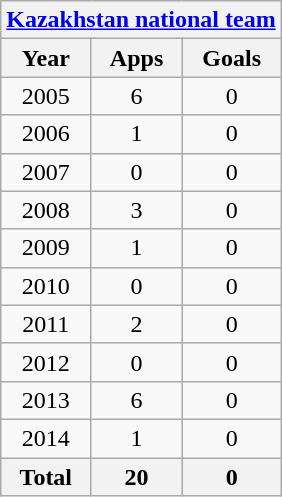<table class="wikitable" style="text-align:center">
<tr>
<th colspan=3><a href='#'>Kazakhstan national team</a></th>
</tr>
<tr>
<th>Year</th>
<th>Apps</th>
<th>Goals</th>
</tr>
<tr>
<td>2005</td>
<td>6</td>
<td>0</td>
</tr>
<tr>
<td>2006</td>
<td>1</td>
<td>0</td>
</tr>
<tr>
<td>2007</td>
<td>0</td>
<td>0</td>
</tr>
<tr>
<td>2008</td>
<td>3</td>
<td>0</td>
</tr>
<tr>
<td>2009</td>
<td>1</td>
<td>0</td>
</tr>
<tr>
<td>2010</td>
<td>0</td>
<td>0</td>
</tr>
<tr>
<td>2011</td>
<td>2</td>
<td>0</td>
</tr>
<tr>
<td>2012</td>
<td>0</td>
<td>0</td>
</tr>
<tr>
<td>2013</td>
<td>6</td>
<td>0</td>
</tr>
<tr>
<td>2014</td>
<td>1</td>
<td>0</td>
</tr>
<tr>
<th>Total</th>
<th>20</th>
<th>0</th>
</tr>
</table>
